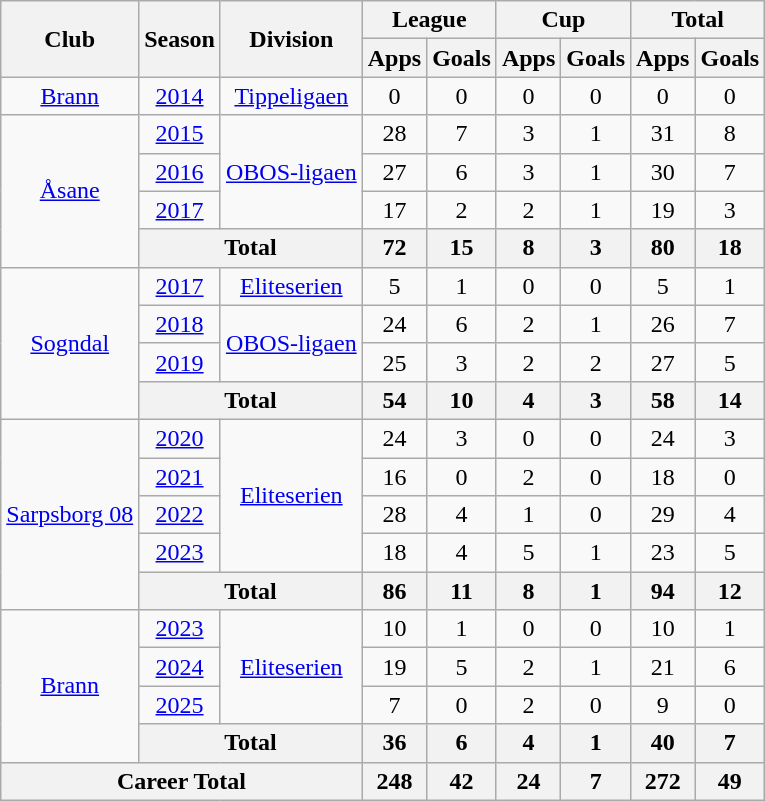<table class="wikitable" style="text-align: center;">
<tr>
<th rowspan="2">Club</th>
<th rowspan="2">Season</th>
<th rowspan="2">Division</th>
<th colspan="2">League</th>
<th colspan="2">Cup</th>
<th colspan="2">Total</th>
</tr>
<tr>
<th>Apps</th>
<th>Goals</th>
<th>Apps</th>
<th>Goals</th>
<th>Apps</th>
<th>Goals</th>
</tr>
<tr>
<td rowspan="1" valign="center"><a href='#'>Brann</a></td>
<td><a href='#'>2014</a></td>
<td rowspan="1" valign="center"><a href='#'>Tippeligaen</a></td>
<td>0</td>
<td>0</td>
<td>0</td>
<td>0</td>
<td>0</td>
<td>0</td>
</tr>
<tr>
<td rowspan="4" valign="center"><a href='#'>Åsane</a></td>
<td><a href='#'>2015</a></td>
<td rowspan="3" valign="center"><a href='#'>OBOS-ligaen</a></td>
<td>28</td>
<td>7</td>
<td>3</td>
<td>1</td>
<td>31</td>
<td>8</td>
</tr>
<tr>
<td><a href='#'>2016</a></td>
<td>27</td>
<td>6</td>
<td>3</td>
<td>1</td>
<td>30</td>
<td>7</td>
</tr>
<tr>
<td><a href='#'>2017</a></td>
<td>17</td>
<td>2</td>
<td>2</td>
<td>1</td>
<td>19</td>
<td>3</td>
</tr>
<tr>
<th colspan="2">Total</th>
<th>72</th>
<th>15</th>
<th>8</th>
<th>3</th>
<th>80</th>
<th>18</th>
</tr>
<tr>
<td rowspan="4" valign="center"><a href='#'>Sogndal</a></td>
<td><a href='#'>2017</a></td>
<td rowspan="1" valign="center"><a href='#'>Eliteserien</a></td>
<td>5</td>
<td>1</td>
<td>0</td>
<td>0</td>
<td>5</td>
<td>1</td>
</tr>
<tr>
<td><a href='#'>2018</a></td>
<td rowspan="2" valign="center"><a href='#'>OBOS-ligaen</a></td>
<td>24</td>
<td>6</td>
<td>2</td>
<td>1</td>
<td>26</td>
<td>7</td>
</tr>
<tr>
<td><a href='#'>2019</a></td>
<td>25</td>
<td>3</td>
<td>2</td>
<td>2</td>
<td>27</td>
<td>5</td>
</tr>
<tr>
<th colspan="2">Total</th>
<th>54</th>
<th>10</th>
<th>4</th>
<th>3</th>
<th>58</th>
<th>14</th>
</tr>
<tr>
<td rowspan="5" valign="center"><a href='#'>Sarpsborg 08</a></td>
<td><a href='#'>2020</a></td>
<td rowspan="4" valign="center"><a href='#'>Eliteserien</a></td>
<td>24</td>
<td>3</td>
<td>0</td>
<td>0</td>
<td>24</td>
<td>3</td>
</tr>
<tr>
<td><a href='#'>2021</a></td>
<td>16</td>
<td>0</td>
<td>2</td>
<td>0</td>
<td>18</td>
<td>0</td>
</tr>
<tr>
<td><a href='#'>2022</a></td>
<td>28</td>
<td>4</td>
<td>1</td>
<td>0</td>
<td>29</td>
<td>4</td>
</tr>
<tr>
<td><a href='#'>2023</a></td>
<td>18</td>
<td>4</td>
<td>5</td>
<td>1</td>
<td>23</td>
<td>5</td>
</tr>
<tr>
<th colspan="2">Total</th>
<th>86</th>
<th>11</th>
<th>8</th>
<th>1</th>
<th>94</th>
<th>12</th>
</tr>
<tr>
<td rowspan="4" valign="center"><a href='#'>Brann</a></td>
<td><a href='#'>2023</a></td>
<td rowspan="3" valign="center"><a href='#'>Eliteserien</a></td>
<td>10</td>
<td>1</td>
<td>0</td>
<td>0</td>
<td>10</td>
<td>1</td>
</tr>
<tr>
<td><a href='#'>2024</a></td>
<td>19</td>
<td>5</td>
<td>2</td>
<td>1</td>
<td>21</td>
<td>6</td>
</tr>
<tr>
<td><a href='#'>2025</a></td>
<td>7</td>
<td>0</td>
<td>2</td>
<td>0</td>
<td>9</td>
<td>0</td>
</tr>
<tr>
<th colspan="2">Total</th>
<th>36</th>
<th>6</th>
<th>4</th>
<th>1</th>
<th>40</th>
<th>7</th>
</tr>
<tr>
<th colspan="3">Career Total</th>
<th>248</th>
<th>42</th>
<th>24</th>
<th>7</th>
<th>272</th>
<th>49</th>
</tr>
</table>
